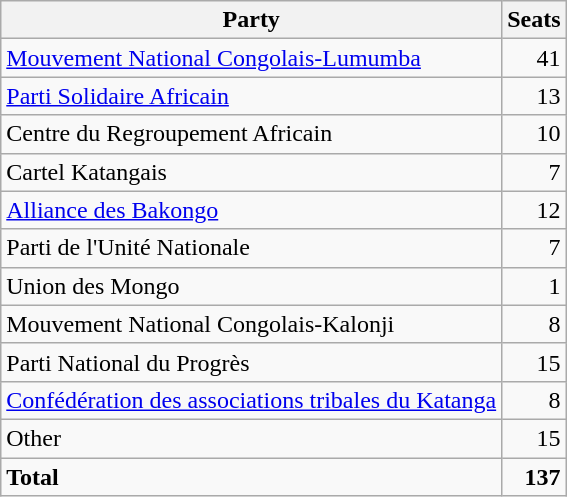<table class=wikitable style=text-align:right>
<tr>
<th>Party</th>
<th>Seats</th>
</tr>
<tr>
<td align=left><a href='#'>Mouvement National Congolais-Lumumba</a></td>
<td>41</td>
</tr>
<tr>
<td align=left><a href='#'>Parti Solidaire Africain</a></td>
<td>13</td>
</tr>
<tr>
<td align=left>Centre du Regroupement Africain</td>
<td>10</td>
</tr>
<tr>
<td align=left>Cartel Katangais</td>
<td>7</td>
</tr>
<tr>
<td align=left><a href='#'>Alliance des Bakongo</a></td>
<td>12</td>
</tr>
<tr>
<td align=left>Parti de l'Unité Nationale</td>
<td>7</td>
</tr>
<tr>
<td align=left>Union des Mongo</td>
<td>1</td>
</tr>
<tr>
<td align=left>Mouvement National Congolais-Kalonji</td>
<td>8</td>
</tr>
<tr>
<td align=left>Parti National du Progrès</td>
<td>15</td>
</tr>
<tr>
<td align=left><a href='#'>Confédération des associations tribales du Katanga</a></td>
<td>8</td>
</tr>
<tr>
<td align=left>Other</td>
<td>15</td>
</tr>
<tr>
<td align=left><strong>Total</strong></td>
<td><strong>137</strong></td>
</tr>
</table>
